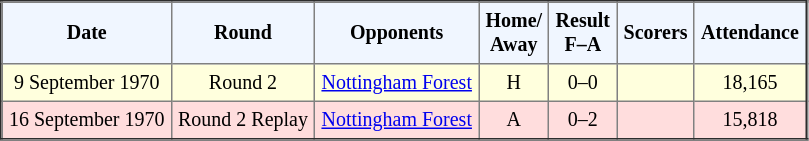<table border="2" cellpadding="4" style="border-collapse:collapse; text-align:center; font-size:smaller;">
<tr style="background:#f0f6ff;">
<th><strong>Date</strong></th>
<th><strong>Round</strong></th>
<th><strong>Opponents</strong></th>
<th><strong>Home/<br>Away</strong></th>
<th><strong>Result<br>F–A</strong></th>
<th><strong>Scorers</strong></th>
<th><strong>Attendance</strong></th>
</tr>
<tr bgcolor="#ffffdd">
<td>9 September 1970</td>
<td>Round 2</td>
<td><a href='#'>Nottingham Forest</a></td>
<td>H</td>
<td>0–0</td>
<td></td>
<td>18,165</td>
</tr>
<tr bgcolor="#ffdddd">
<td>16 September 1970</td>
<td>Round 2 Replay</td>
<td><a href='#'>Nottingham Forest</a></td>
<td>A</td>
<td>0–2</td>
<td></td>
<td>15,818</td>
</tr>
</table>
